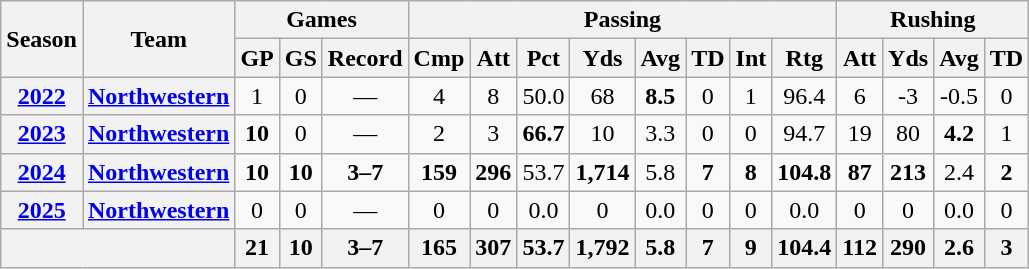<table class="wikitable" style="text-align:center;">
<tr>
<th rowspan="2">Season</th>
<th rowspan="2">Team</th>
<th colspan="3">Games</th>
<th colspan="8">Passing</th>
<th colspan="5">Rushing</th>
</tr>
<tr>
<th>GP</th>
<th>GS</th>
<th>Record</th>
<th>Cmp</th>
<th>Att</th>
<th>Pct</th>
<th>Yds</th>
<th>Avg</th>
<th>TD</th>
<th>Int</th>
<th>Rtg</th>
<th>Att</th>
<th>Yds</th>
<th>Avg</th>
<th>TD</th>
</tr>
<tr>
<th><a href='#'>2022</a></th>
<th><a href='#'>Northwestern</a></th>
<td>1</td>
<td>0</td>
<td>—</td>
<td>4</td>
<td>8</td>
<td>50.0</td>
<td>68</td>
<td><strong>8.5</strong></td>
<td>0</td>
<td>1</td>
<td>96.4</td>
<td>6</td>
<td>-3</td>
<td>-0.5</td>
<td>0</td>
</tr>
<tr>
<th><a href='#'>2023</a></th>
<th><a href='#'>Northwestern</a></th>
<td><strong>10</strong></td>
<td>0</td>
<td>—</td>
<td>2</td>
<td>3</td>
<td><strong>66.7</strong></td>
<td>10</td>
<td>3.3</td>
<td>0</td>
<td>0</td>
<td>94.7</td>
<td>19</td>
<td>80</td>
<td><strong>4.2</strong></td>
<td>1</td>
</tr>
<tr>
<th><a href='#'>2024</a></th>
<th><a href='#'>Northwestern</a></th>
<td><strong>10</strong></td>
<td><strong>10</strong></td>
<td><strong>3–7</strong></td>
<td><strong>159</strong></td>
<td><strong>296</strong></td>
<td>53.7</td>
<td><strong>1,714</strong></td>
<td>5.8</td>
<td><strong>7</strong></td>
<td><strong>8</strong></td>
<td><strong>104.8</strong></td>
<td><strong>87</strong></td>
<td><strong>213</strong></td>
<td>2.4</td>
<td><strong>2</strong></td>
</tr>
<tr>
<th><a href='#'>2025</a></th>
<th><a href='#'>Northwestern</a></th>
<td>0</td>
<td>0</td>
<td>—</td>
<td>0</td>
<td>0</td>
<td>0.0</td>
<td>0</td>
<td>0.0</td>
<td>0</td>
<td>0</td>
<td>0.0</td>
<td>0</td>
<td>0</td>
<td>0.0</td>
<td>0</td>
</tr>
<tr>
<th colspan="2"></th>
<th>21</th>
<th>10</th>
<th>3–7</th>
<th>165</th>
<th>307</th>
<th>53.7</th>
<th>1,792</th>
<th>5.8</th>
<th>7</th>
<th>9</th>
<th>104.4</th>
<th>112</th>
<th>290</th>
<th>2.6</th>
<th>3</th>
</tr>
</table>
